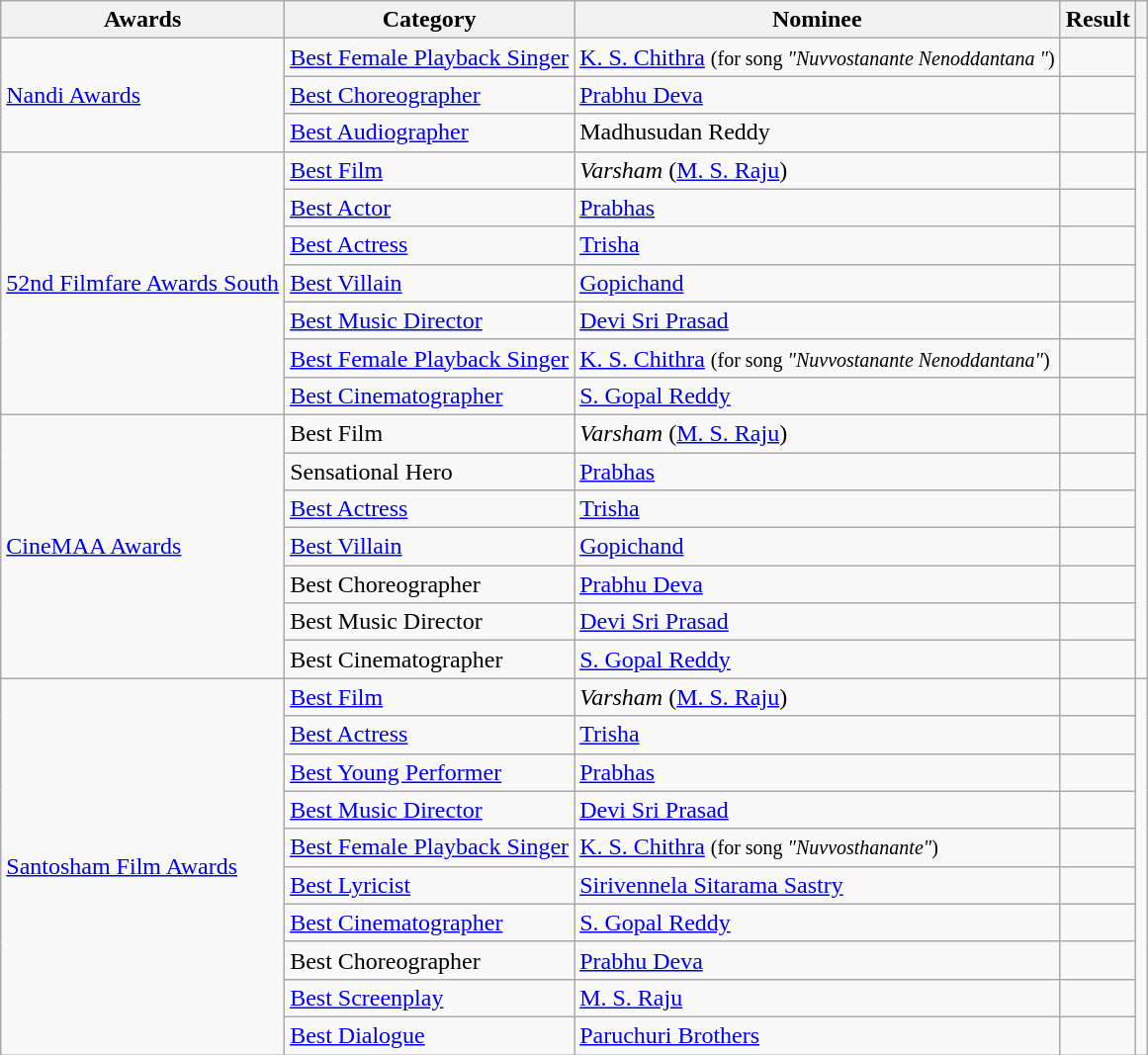<table class="wikitable">
<tr>
<th>Awards</th>
<th>Category</th>
<th>Nominee</th>
<th>Result</th>
<th></th>
</tr>
<tr>
<td rowspan="3"><a href='#'>Nandi Awards</a></td>
<td><a href='#'>Best Female Playback Singer</a></td>
<td><a href='#'>K. S. Chithra</a> <small>(for song <em>"Nuvvostanante Nenoddantana "</em>)</small></td>
<td></td>
<td rowspan="3"></td>
</tr>
<tr>
<td><a href='#'>Best Choreographer</a></td>
<td><a href='#'>Prabhu Deva</a></td>
<td></td>
</tr>
<tr>
<td><a href='#'>Best Audiographer</a></td>
<td>Madhusudan Reddy</td>
<td></td>
</tr>
<tr>
<td rowspan="7"><a href='#'>52nd Filmfare Awards South</a></td>
<td><a href='#'>Best Film</a></td>
<td><em>Varsham</em> (<a href='#'>M. S. Raju</a>)</td>
<td></td>
<td rowspan="7"></td>
</tr>
<tr>
<td><a href='#'>Best Actor</a></td>
<td><a href='#'>Prabhas</a></td>
<td></td>
</tr>
<tr>
<td><a href='#'>Best Actress</a></td>
<td><a href='#'>Trisha</a></td>
<td></td>
</tr>
<tr>
<td><a href='#'>Best Villain</a></td>
<td><a href='#'>Gopichand</a></td>
<td></td>
</tr>
<tr>
<td><a href='#'>Best Music Director</a></td>
<td><a href='#'>Devi Sri Prasad</a></td>
<td></td>
</tr>
<tr>
<td><a href='#'>Best Female Playback Singer</a></td>
<td><a href='#'>K. S. Chithra</a> <small>(for song <em>"Nuvvostanante Nenoddantana"</em>)</small></td>
<td></td>
</tr>
<tr>
<td><a href='#'>Best Cinematographer</a></td>
<td><a href='#'>S. Gopal Reddy</a></td>
<td></td>
</tr>
<tr>
<td rowspan="7"><a href='#'>CineMAA Awards</a></td>
<td>Best Film</td>
<td><em>Varsham</em> (<a href='#'>M. S. Raju</a>)</td>
<td></td>
<td rowspan="7"></td>
</tr>
<tr>
<td>Sensational Hero</td>
<td><a href='#'>Prabhas</a></td>
<td></td>
</tr>
<tr>
<td><a href='#'>Best Actress</a></td>
<td><a href='#'>Trisha</a></td>
<td></td>
</tr>
<tr>
<td><a href='#'>Best Villain</a></td>
<td><a href='#'>Gopichand</a></td>
<td></td>
</tr>
<tr>
<td>Best Choreographer</td>
<td><a href='#'>Prabhu Deva</a></td>
<td></td>
</tr>
<tr>
<td>Best Music Director</td>
<td><a href='#'>Devi Sri Prasad</a></td>
<td></td>
</tr>
<tr>
<td>Best Cinematographer</td>
<td><a href='#'>S. Gopal Reddy</a></td>
<td></td>
</tr>
<tr>
<td rowspan="10"><a href='#'>Santosham Film Awards</a></td>
<td><a href='#'>Best Film</a></td>
<td><em>Varsham</em> (<a href='#'>M. S. Raju</a>)</td>
<td></td>
<td rowspan="10"></td>
</tr>
<tr>
<td><a href='#'>Best Actress</a></td>
<td><a href='#'>Trisha</a></td>
<td></td>
</tr>
<tr>
<td><a href='#'>Best Young Performer</a></td>
<td><a href='#'>Prabhas</a></td>
<td></td>
</tr>
<tr>
<td><a href='#'>Best Music Director</a></td>
<td><a href='#'>Devi Sri Prasad</a></td>
<td></td>
</tr>
<tr>
<td><a href='#'>Best Female Playback Singer</a></td>
<td><a href='#'>K. S. Chithra</a> <small>(for song <em>"Nuvvosthanante"</em>)</small></td>
<td></td>
</tr>
<tr>
<td><a href='#'>Best Lyricist</a></td>
<td><a href='#'>Sirivennela Sitarama Sastry</a></td>
<td></td>
</tr>
<tr>
<td><a href='#'>Best Cinematographer</a></td>
<td><a href='#'>S. Gopal Reddy</a></td>
<td></td>
</tr>
<tr>
<td>Best Choreographer</td>
<td><a href='#'>Prabhu Deva</a></td>
<td></td>
</tr>
<tr>
<td><a href='#'>Best Screenplay</a></td>
<td><a href='#'>M. S. Raju</a></td>
<td></td>
</tr>
<tr>
<td><a href='#'>Best Dialogue</a></td>
<td><a href='#'>Paruchuri Brothers</a></td>
<td></td>
</tr>
</table>
